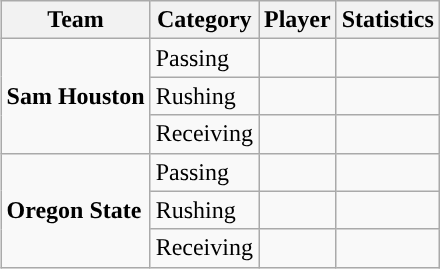<table class="wikitable" style="float: right;">
<tr>
<th>Team</th>
<th>Category</th>
<th>Player</th>
<th>Statistics</th>
</tr>
<tr>
<td rowspan=3><strong>Sam Houston</strong></td>
<td>Passing</td>
<td></td>
<td></td>
</tr>
<tr>
<td>Rushing</td>
<td></td>
<td></td>
</tr>
<tr>
<td>Receiving</td>
<td></td>
<td></td>
</tr>
<tr>
<td rowspan=3><strong>Oregon State</strong></td>
<td>Passing</td>
<td></td>
<td></td>
</tr>
<tr>
<td>Rushing</td>
<td></td>
<td></td>
</tr>
<tr>
<td>Receiving</td>
<td></td>
<td></td>
</tr>
</table>
